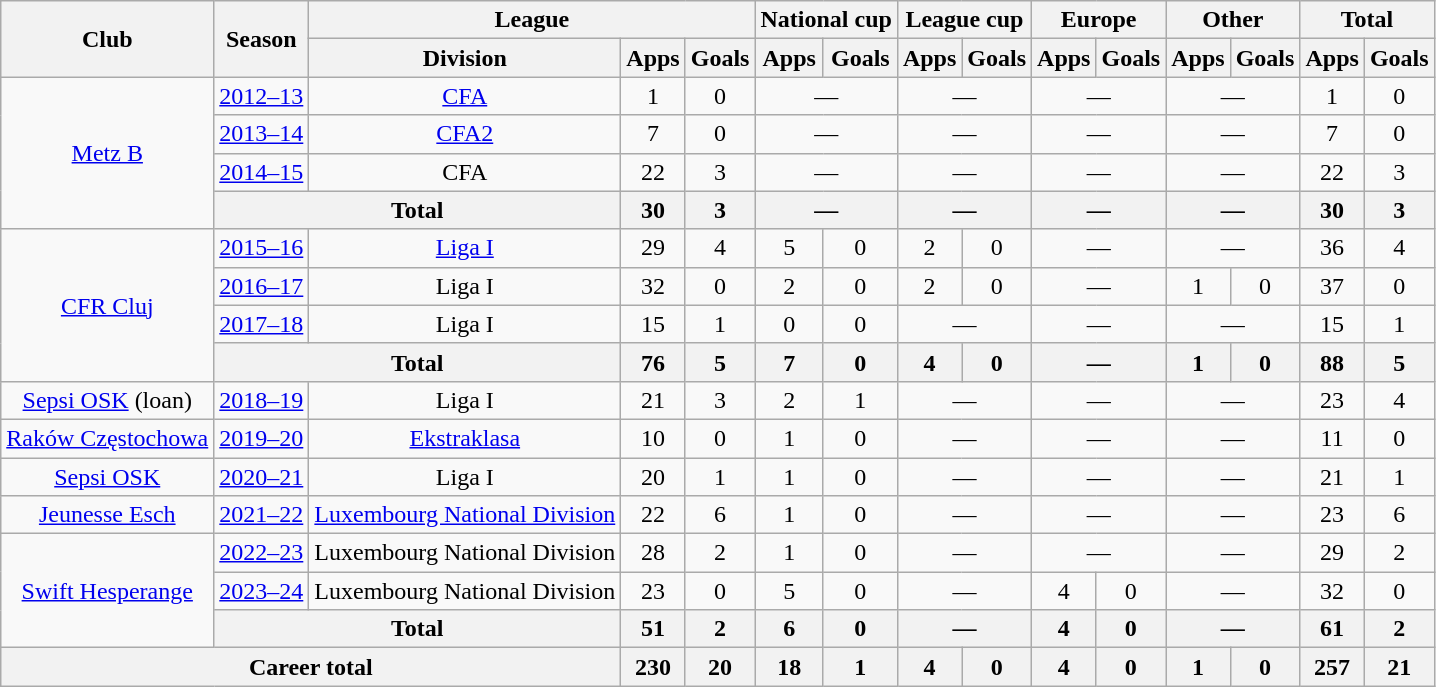<table class=wikitable style=text-align:center>
<tr>
<th rowspan=2>Club</th>
<th rowspan=2>Season</th>
<th colspan=3>League</th>
<th colspan=2>National cup</th>
<th colspan=2>League cup</th>
<th colspan=2>Europe</th>
<th colspan=2>Other</th>
<th colspan=2>Total</th>
</tr>
<tr>
<th>Division</th>
<th>Apps</th>
<th>Goals</th>
<th>Apps</th>
<th>Goals</th>
<th>Apps</th>
<th>Goals</th>
<th>Apps</th>
<th>Goals</th>
<th>Apps</th>
<th>Goals</th>
<th>Apps</th>
<th>Goals</th>
</tr>
<tr>
<td rowspan="4"><a href='#'>Metz B</a></td>
<td><a href='#'>2012–13</a></td>
<td><a href='#'>CFA</a></td>
<td>1</td>
<td>0</td>
<td colspan=2>—</td>
<td colspan=2>—</td>
<td colspan=2>—</td>
<td colspan=2>—</td>
<td>1</td>
<td>0</td>
</tr>
<tr>
<td><a href='#'>2013–14</a></td>
<td><a href='#'>CFA2</a></td>
<td>7</td>
<td>0</td>
<td colspan=2>—</td>
<td colspan=2>—</td>
<td colspan=2>—</td>
<td colspan=2>—</td>
<td>7</td>
<td>0</td>
</tr>
<tr>
<td><a href='#'>2014–15</a></td>
<td>CFA</td>
<td>22</td>
<td>3</td>
<td colspan=2>—</td>
<td colspan=2>—</td>
<td colspan=2>—</td>
<td colspan=2>—</td>
<td>22</td>
<td>3</td>
</tr>
<tr>
<th colspan=2>Total</th>
<th>30</th>
<th>3</th>
<th colspan=2>—</th>
<th colspan=2>—</th>
<th colspan=2>—</th>
<th colspan=2>—</th>
<th>30</th>
<th>3</th>
</tr>
<tr>
<td rowspan=4><a href='#'>CFR Cluj</a></td>
<td><a href='#'>2015–16</a></td>
<td><a href='#'>Liga I</a></td>
<td>29</td>
<td>4</td>
<td>5</td>
<td>0</td>
<td>2</td>
<td>0</td>
<td colspan=2>—</td>
<td colspan=2>—</td>
<td>36</td>
<td>4</td>
</tr>
<tr>
<td><a href='#'>2016–17</a></td>
<td>Liga I</td>
<td>32</td>
<td>0</td>
<td>2</td>
<td>0</td>
<td>2</td>
<td>0</td>
<td colspan=2>—</td>
<td>1</td>
<td>0</td>
<td>37</td>
<td>0</td>
</tr>
<tr>
<td><a href='#'>2017–18</a></td>
<td>Liga I</td>
<td>15</td>
<td>1</td>
<td>0</td>
<td>0</td>
<td colspan=2>—</td>
<td colspan=2>—</td>
<td colspan=2>—</td>
<td>15</td>
<td>1</td>
</tr>
<tr>
<th colspan=2>Total</th>
<th>76</th>
<th>5</th>
<th>7</th>
<th>0</th>
<th>4</th>
<th>0</th>
<th colspan=2>—</th>
<th>1</th>
<th>0</th>
<th>88</th>
<th>5</th>
</tr>
<tr>
<td><a href='#'>Sepsi OSK</a> (loan)</td>
<td><a href='#'>2018–19</a></td>
<td>Liga I</td>
<td>21</td>
<td>3</td>
<td>2</td>
<td>1</td>
<td colspan=2>—</td>
<td colspan=2>—</td>
<td colspan=2>—</td>
<td>23</td>
<td>4</td>
</tr>
<tr>
<td><a href='#'>Raków Częstochowa</a></td>
<td><a href='#'>2019–20</a></td>
<td><a href='#'>Ekstraklasa</a></td>
<td>10</td>
<td>0</td>
<td>1</td>
<td>0</td>
<td colspan=2>—</td>
<td colspan=2>—</td>
<td colspan=2>—</td>
<td>11</td>
<td>0</td>
</tr>
<tr>
<td><a href='#'>Sepsi OSK</a></td>
<td><a href='#'>2020–21</a></td>
<td>Liga I</td>
<td>20</td>
<td>1</td>
<td>1</td>
<td>0</td>
<td colspan=2>—</td>
<td colspan=2>—</td>
<td colspan=2>—</td>
<td>21</td>
<td>1</td>
</tr>
<tr>
<td><a href='#'>Jeunesse Esch</a></td>
<td><a href='#'>2021–22</a></td>
<td><a href='#'>Luxembourg National Division</a></td>
<td>22</td>
<td>6</td>
<td>1</td>
<td>0</td>
<td colspan=2>—</td>
<td colspan=2>—</td>
<td colspan=2>—</td>
<td>23</td>
<td>6</td>
</tr>
<tr>
<td rowspan=3><a href='#'>Swift Hesperange</a></td>
<td><a href='#'>2022–23</a></td>
<td>Luxembourg National Division</td>
<td>28</td>
<td>2</td>
<td>1</td>
<td>0</td>
<td colspan=2>—</td>
<td colspan=2>—</td>
<td colspan=2>—</td>
<td>29</td>
<td>2</td>
</tr>
<tr>
<td><a href='#'>2023–24</a></td>
<td>Luxembourg National Division</td>
<td>23</td>
<td>0</td>
<td>5</td>
<td>0</td>
<td colspan=2>—</td>
<td>4</td>
<td>0</td>
<td colspan=2>—</td>
<td>32</td>
<td>0</td>
</tr>
<tr>
<th colspan=2>Total</th>
<th>51</th>
<th>2</th>
<th>6</th>
<th>0</th>
<th colspan=2>—</th>
<th>4</th>
<th>0</th>
<th colspan=2>—</th>
<th>61</th>
<th>2</th>
</tr>
<tr>
<th colspan=3>Career total</th>
<th>230</th>
<th>20</th>
<th>18</th>
<th>1</th>
<th>4</th>
<th>0</th>
<th>4</th>
<th>0</th>
<th>1</th>
<th>0</th>
<th>257</th>
<th>21</th>
</tr>
</table>
